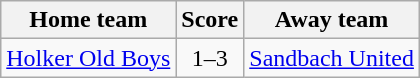<table class="wikitable" style="text-align: center">
<tr>
<th>Home team</th>
<th>Score</th>
<th>Away team</th>
</tr>
<tr>
<td><a href='#'>Holker Old Boys</a></td>
<td>1–3</td>
<td><a href='#'>Sandbach United</a></td>
</tr>
</table>
